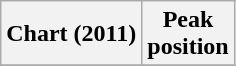<table class="wikitable plainrowheaders">
<tr>
<th scope="col">Chart (2011)</th>
<th scope="col">Peak<br>position</th>
</tr>
<tr>
</tr>
</table>
